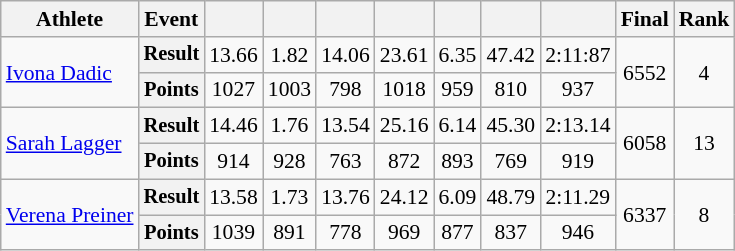<table class="wikitable" style="font-size:90%">
<tr>
<th>Athlete</th>
<th>Event</th>
<th></th>
<th></th>
<th></th>
<th></th>
<th></th>
<th></th>
<th></th>
<th>Final</th>
<th>Rank</th>
</tr>
<tr align=center>
<td rowspan=2 align=left><a href='#'>Ivona Dadic</a></td>
<th style="font-size:95%">Result</th>
<td>13.66</td>
<td>1.82</td>
<td>14.06</td>
<td>23.61</td>
<td>6.35</td>
<td>47.42</td>
<td>2:11:87</td>
<td rowspan=2>6552</td>
<td rowspan=2>4</td>
</tr>
<tr align=center>
<th style="font-size:95%">Points</th>
<td>1027</td>
<td>1003</td>
<td>798</td>
<td>1018</td>
<td>959</td>
<td>810</td>
<td>937</td>
</tr>
<tr align=center>
<td rowspan=2 align=left><a href='#'>Sarah Lagger</a></td>
<th style="font-size:95%">Result</th>
<td>14.46</td>
<td>1.76</td>
<td>13.54</td>
<td>25.16</td>
<td>6.14</td>
<td>45.30</td>
<td>2:13.14</td>
<td rowspan=2>6058</td>
<td rowspan=2>13</td>
</tr>
<tr align=center>
<th style="font-size:95%">Points</th>
<td>914</td>
<td>928</td>
<td>763</td>
<td>872</td>
<td>893</td>
<td>769</td>
<td>919</td>
</tr>
<tr align=center>
<td rowspan=2 align=left><a href='#'>Verena Preiner</a></td>
<th style="font-size:95%">Result</th>
<td>13.58</td>
<td>1.73</td>
<td>13.76</td>
<td>24.12</td>
<td>6.09</td>
<td>48.79</td>
<td>2:11.29</td>
<td rowspan=2>6337</td>
<td rowspan=2>8</td>
</tr>
<tr align=center>
<th style="font-size:95%">Points</th>
<td>1039</td>
<td>891</td>
<td>778</td>
<td>969</td>
<td>877</td>
<td>837</td>
<td>946</td>
</tr>
</table>
